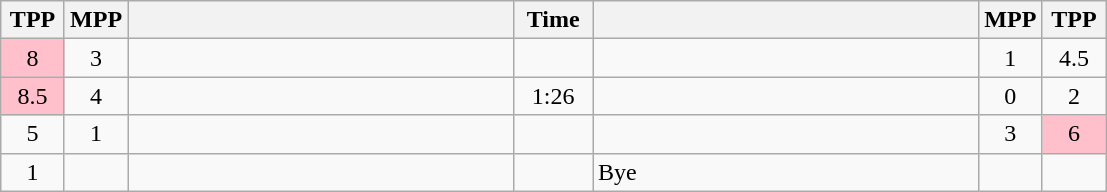<table class="wikitable" style="text-align: center;" |>
<tr>
<th width="35">TPP</th>
<th width="35">MPP</th>
<th width="250"></th>
<th width="45">Time</th>
<th width="250"></th>
<th width="35">MPP</th>
<th width="35">TPP</th>
</tr>
<tr>
<td bgcolor=pink>8</td>
<td>3</td>
<td style="text-align:left;"></td>
<td></td>
<td style="text-align:left;"><strong></strong></td>
<td>1</td>
<td>4.5</td>
</tr>
<tr>
<td bgcolor=pink>8.5</td>
<td>4</td>
<td style="text-align:left;"></td>
<td>1:26</td>
<td style="text-align:left;"><strong></strong></td>
<td>0</td>
<td>2</td>
</tr>
<tr>
<td>5</td>
<td>1</td>
<td style="text-align:left;"><strong></strong></td>
<td></td>
<td style="text-align:left;"></td>
<td>3</td>
<td bgcolor=pink>6</td>
</tr>
<tr>
<td>1</td>
<td></td>
<td style="text-align:left;"><strong></strong></td>
<td></td>
<td style="text-align:left;">Bye</td>
<td></td>
<td></td>
</tr>
</table>
